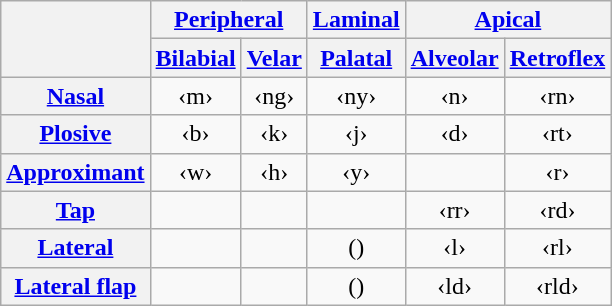<table class=wikitable style="text-align:center">
<tr>
<th rowspan=2></th>
<th colspan=2><a href='#'>Peripheral</a></th>
<th><a href='#'>Laminal</a></th>
<th colspan=2><a href='#'>Apical</a></th>
</tr>
<tr>
<th><a href='#'>Bilabial</a></th>
<th><a href='#'>Velar</a></th>
<th><a href='#'>Palatal</a></th>
<th><a href='#'>Alveolar</a></th>
<th><a href='#'>Retroflex</a></th>
</tr>
<tr>
<th><a href='#'>Nasal</a></th>
<td> ‹m›</td>
<td> ‹ng›</td>
<td> ‹ny›</td>
<td> ‹n›</td>
<td> ‹rn›</td>
</tr>
<tr>
<th><a href='#'>Plosive</a></th>
<td> ‹b›</td>
<td> ‹k›</td>
<td> ‹j›</td>
<td> ‹d›</td>
<td> ‹rt›</td>
</tr>
<tr>
<th><a href='#'>Approximant</a></th>
<td> ‹w›</td>
<td> ‹h›</td>
<td> ‹y›</td>
<td></td>
<td> ‹r›</td>
</tr>
<tr>
<th><a href='#'>Tap</a></th>
<td></td>
<td></td>
<td></td>
<td> ‹rr›</td>
<td> ‹rd›</td>
</tr>
<tr>
<th><a href='#'>Lateral</a></th>
<td></td>
<td></td>
<td>()</td>
<td> ‹l›</td>
<td> ‹rl›</td>
</tr>
<tr>
<th><a href='#'>Lateral flap</a></th>
<td></td>
<td></td>
<td>()</td>
<td> ‹ld›</td>
<td> ‹rld›</td>
</tr>
</table>
